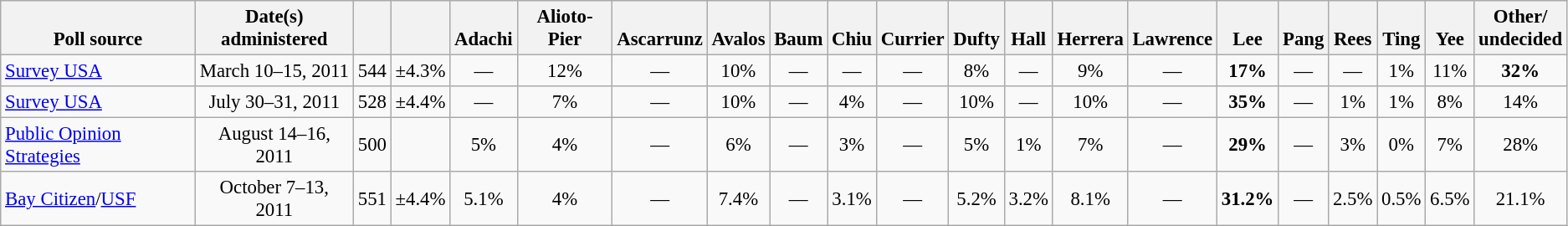<table class="wikitable" style="text-align:center; font-size:95%">
<tr valign= bottom>
<th>Poll source</th>
<th>Date(s)<br>administered</th>
<th></th>
<th></th>
<th>Adachi</th>
<th>Alioto-Pier</th>
<th>Ascarrunz</th>
<th>Avalos</th>
<th>Baum</th>
<th>Chiu</th>
<th>Currier</th>
<th>Dufty</th>
<th>Hall</th>
<th>Herrera</th>
<th>Lawrence</th>
<th>Lee</th>
<th>Pang</th>
<th>Rees</th>
<th>Ting</th>
<th>Yee</th>
<th>Other/<br>undecided</th>
</tr>
<tr>
<td align=left><a href='#'>Survey USA</a></td>
<td>March 10–15, 2011</td>
<td>544</td>
<td>±4.3%</td>
<td>—</td>
<td>12%</td>
<td>—</td>
<td>10%</td>
<td>—</td>
<td>—</td>
<td>—</td>
<td>8%</td>
<td>—</td>
<td>9%</td>
<td>—</td>
<td><strong>17%</strong></td>
<td>—</td>
<td>—</td>
<td>1%</td>
<td>11%</td>
<td><strong>32%</strong></td>
</tr>
<tr>
<td align=left><a href='#'>Survey USA</a></td>
<td>July 30–31, 2011</td>
<td>528</td>
<td>±4.4%</td>
<td>—</td>
<td>7%</td>
<td>—</td>
<td>10%</td>
<td>—</td>
<td>4%</td>
<td>—</td>
<td>10%</td>
<td>—</td>
<td>10%</td>
<td>—</td>
<td><strong>35%</strong></td>
<td>—</td>
<td>1%</td>
<td>1%</td>
<td>8%</td>
<td>14%</td>
</tr>
<tr>
<td align=left><a href='#'>Public Opinion Strategies</a></td>
<td>August 14–16, 2011</td>
<td>500</td>
<td></td>
<td>5%</td>
<td>4%</td>
<td>—</td>
<td>6%</td>
<td>—</td>
<td>3%</td>
<td>—</td>
<td>5%</td>
<td>1%</td>
<td>7%</td>
<td>—</td>
<td><strong>29%</strong></td>
<td>—</td>
<td>3%</td>
<td>0%</td>
<td>7%</td>
<td>28%</td>
</tr>
<tr>
<td align=left><a href='#'>Bay Citizen</a>/<a href='#'>USF</a></td>
<td>October 7–13, 2011</td>
<td>551</td>
<td>±4.4%</td>
<td>5.1%</td>
<td>4%</td>
<td>—</td>
<td>7.4%</td>
<td>—</td>
<td>3.1%</td>
<td>—</td>
<td>5.2%</td>
<td>3.2%</td>
<td>8.1%</td>
<td>—</td>
<td><strong>31.2%</strong></td>
<td>—</td>
<td>2.5%</td>
<td>0.5%</td>
<td>6.5%</td>
<td>21.1%</td>
</tr>
</table>
